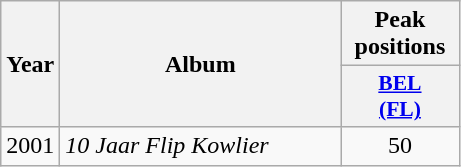<table class="wikitable">
<tr>
<th align="center" rowspan="2" width="10">Year</th>
<th align="center" rowspan="2" width="180">Album</th>
<th align="center" colspan="1" width="20">Peak positions</th>
</tr>
<tr>
<th scope="col" style="width:5em;font-size:90%;"><a href='#'>BEL<br>(FL)</a><br></th>
</tr>
<tr>
<td style="text-align:center;">2001</td>
<td><em>10 Jaar Flip Kowlier</em></td>
<td style="text-align:center;">50</td>
</tr>
</table>
